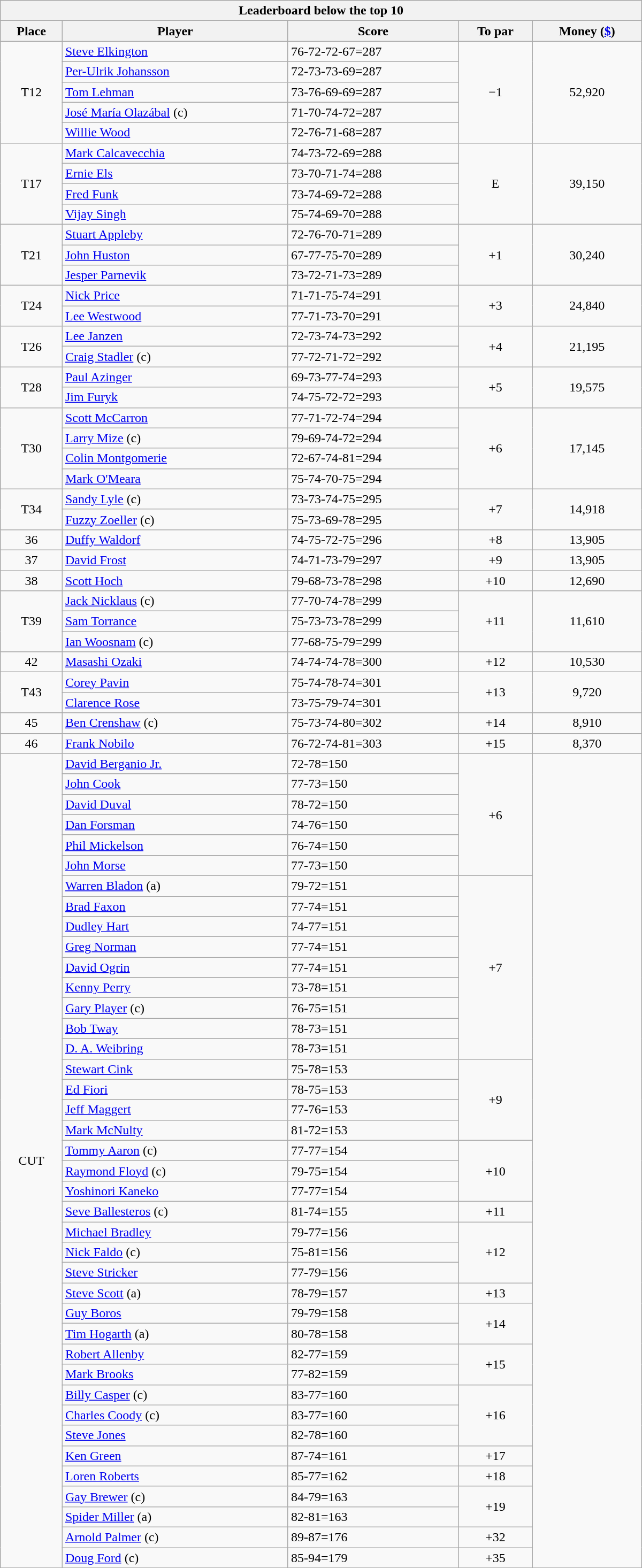<table class="collapsible collapsed wikitable" style="width:50em;margin-top:-1px;">
<tr>
<th scope="col" colspan="6">Leaderboard below the top 10</th>
</tr>
<tr>
<th>Place</th>
<th>Player</th>
<th>Score</th>
<th>To par</th>
<th>Money (<a href='#'>$</a>)</th>
</tr>
<tr>
<td rowspan=5 align=center>T12</td>
<td> <a href='#'>Steve Elkington</a></td>
<td>76-72-72-67=287</td>
<td rowspan=5 align=center>−1</td>
<td rowspan=5 align=center>52,920</td>
</tr>
<tr>
<td> <a href='#'>Per-Ulrik Johansson</a></td>
<td>72-73-73-69=287</td>
</tr>
<tr>
<td> <a href='#'>Tom Lehman</a></td>
<td>73-76-69-69=287</td>
</tr>
<tr>
<td> <a href='#'>José María Olazábal</a> (c)</td>
<td>71-70-74-72=287</td>
</tr>
<tr>
<td> <a href='#'>Willie Wood</a></td>
<td>72-76-71-68=287</td>
</tr>
<tr>
<td rowspan=4 align=center>T17</td>
<td> <a href='#'>Mark Calcavecchia</a></td>
<td>74-73-72-69=288</td>
<td rowspan=4 align=center>E</td>
<td rowspan=4 align=center>39,150</td>
</tr>
<tr>
<td> <a href='#'>Ernie Els</a></td>
<td>73-70-71-74=288</td>
</tr>
<tr>
<td> <a href='#'>Fred Funk</a></td>
<td>73-74-69-72=288</td>
</tr>
<tr>
<td> <a href='#'>Vijay Singh</a></td>
<td>75-74-69-70=288</td>
</tr>
<tr>
<td rowspan=3 align=center>T21</td>
<td> <a href='#'>Stuart Appleby</a></td>
<td>72-76-70-71=289</td>
<td rowspan=3 align=center>+1</td>
<td rowspan=3 align=center>30,240</td>
</tr>
<tr>
<td> <a href='#'>John Huston</a></td>
<td>67-77-75-70=289</td>
</tr>
<tr>
<td> <a href='#'>Jesper Parnevik</a></td>
<td>73-72-71-73=289</td>
</tr>
<tr>
<td rowspan=2 align=center>T24</td>
<td> <a href='#'>Nick Price</a></td>
<td>71-71-75-74=291</td>
<td rowspan=2 align=center>+3</td>
<td rowspan=2 align=center>24,840</td>
</tr>
<tr>
<td> <a href='#'>Lee Westwood</a></td>
<td>77-71-73-70=291</td>
</tr>
<tr>
<td rowspan=2 align=center>T26</td>
<td> <a href='#'>Lee Janzen</a></td>
<td>72-73-74-73=292</td>
<td rowspan=2 align=center>+4</td>
<td rowspan=2 align=center>21,195</td>
</tr>
<tr>
<td> <a href='#'>Craig Stadler</a> (c)</td>
<td>77-72-71-72=292</td>
</tr>
<tr>
<td rowspan=2 align=center>T28</td>
<td> <a href='#'>Paul Azinger</a></td>
<td>69-73-77-74=293</td>
<td rowspan=2 align=center>+5</td>
<td rowspan=2 align=center>19,575</td>
</tr>
<tr>
<td> <a href='#'>Jim Furyk</a></td>
<td>74-75-72-72=293</td>
</tr>
<tr>
<td rowspan=4 align=center>T30</td>
<td> <a href='#'>Scott McCarron</a></td>
<td>77-71-72-74=294</td>
<td rowspan=4 align=center>+6</td>
<td rowspan=4 align=center>17,145</td>
</tr>
<tr>
<td> <a href='#'>Larry Mize</a> (c)</td>
<td>79-69-74-72=294</td>
</tr>
<tr>
<td> <a href='#'>Colin Montgomerie</a></td>
<td>72-67-74-81=294</td>
</tr>
<tr>
<td> <a href='#'>Mark O'Meara</a></td>
<td>75-74-70-75=294</td>
</tr>
<tr>
<td rowspan=2 align=center>T34</td>
<td> <a href='#'>Sandy Lyle</a> (c)</td>
<td>73-73-74-75=295</td>
<td rowspan=2 align=center>+7</td>
<td rowspan=2 align=center>14,918</td>
</tr>
<tr>
<td> <a href='#'>Fuzzy Zoeller</a> (c)</td>
<td>75-73-69-78=295</td>
</tr>
<tr>
<td align=center>36</td>
<td> <a href='#'>Duffy Waldorf</a></td>
<td>74-75-72-75=296</td>
<td align=center>+8</td>
<td align=center>13,905</td>
</tr>
<tr>
<td align=center>37</td>
<td> <a href='#'>David Frost</a></td>
<td>74-71-73-79=297</td>
<td align=center>+9</td>
<td align=center>13,905</td>
</tr>
<tr>
<td align=center>38</td>
<td> <a href='#'>Scott Hoch</a></td>
<td>79-68-73-78=298</td>
<td align=center>+10</td>
<td align=center>12,690</td>
</tr>
<tr>
<td rowspan=3 align=center>T39</td>
<td> <a href='#'>Jack Nicklaus</a> (c)</td>
<td>77-70-74-78=299</td>
<td rowspan=3 align=center>+11</td>
<td rowspan=3 align=center>11,610</td>
</tr>
<tr>
<td> <a href='#'>Sam Torrance</a></td>
<td>75-73-73-78=299</td>
</tr>
<tr>
<td> <a href='#'>Ian Woosnam</a> (c)</td>
<td>77-68-75-79=299</td>
</tr>
<tr>
<td align=center>42</td>
<td> <a href='#'>Masashi Ozaki</a></td>
<td>74-74-74-78=300</td>
<td align=center>+12</td>
<td align=center>10,530</td>
</tr>
<tr>
<td rowspan=2 align=center>T43</td>
<td> <a href='#'>Corey Pavin</a></td>
<td>75-74-78-74=301</td>
<td rowspan=2 align=center>+13</td>
<td rowspan=2 align=center>9,720</td>
</tr>
<tr>
<td> <a href='#'>Clarence Rose</a></td>
<td>73-75-79-74=301</td>
</tr>
<tr>
<td align=center>45</td>
<td> <a href='#'>Ben Crenshaw</a> (c)</td>
<td>75-73-74-80=302</td>
<td align=center>+14</td>
<td align=center>8,910</td>
</tr>
<tr>
<td align=center>46</td>
<td> <a href='#'>Frank Nobilo</a></td>
<td>76-72-74-81=303</td>
<td align=center>+15</td>
<td align=center>8,370</td>
</tr>
<tr>
<td rowspan=40 align=center>CUT</td>
<td> <a href='#'>David Berganio Jr.</a></td>
<td>72-78=150</td>
<td rowspan=6 align=center>+6</td>
<td rowspan=40 align=center></td>
</tr>
<tr>
<td> <a href='#'>John Cook</a></td>
<td>77-73=150</td>
</tr>
<tr>
<td> <a href='#'>David Duval</a></td>
<td>78-72=150</td>
</tr>
<tr>
<td> <a href='#'>Dan Forsman</a></td>
<td>74-76=150</td>
</tr>
<tr>
<td> <a href='#'>Phil Mickelson</a></td>
<td>76-74=150</td>
</tr>
<tr>
<td> <a href='#'>John Morse</a></td>
<td>77-73=150</td>
</tr>
<tr>
<td> <a href='#'>Warren Bladon</a> (a)</td>
<td>79-72=151</td>
<td rowspan=9 align=center>+7</td>
</tr>
<tr>
<td> <a href='#'>Brad Faxon</a></td>
<td>77-74=151</td>
</tr>
<tr>
<td> <a href='#'>Dudley Hart</a></td>
<td>74-77=151</td>
</tr>
<tr>
<td> <a href='#'>Greg Norman</a></td>
<td>77-74=151</td>
</tr>
<tr>
<td> <a href='#'>David Ogrin</a></td>
<td>77-74=151</td>
</tr>
<tr>
<td> <a href='#'>Kenny Perry</a></td>
<td>73-78=151</td>
</tr>
<tr>
<td> <a href='#'>Gary Player</a> (c)</td>
<td>76-75=151</td>
</tr>
<tr>
<td> <a href='#'>Bob Tway</a></td>
<td>78-73=151</td>
</tr>
<tr>
<td> <a href='#'>D. A. Weibring</a></td>
<td>78-73=151</td>
</tr>
<tr>
<td> <a href='#'>Stewart Cink</a></td>
<td>75-78=153</td>
<td rowspan=4 align=center>+9</td>
</tr>
<tr>
<td> <a href='#'>Ed Fiori</a></td>
<td>78-75=153</td>
</tr>
<tr>
<td> <a href='#'>Jeff Maggert</a></td>
<td>77-76=153</td>
</tr>
<tr>
<td> <a href='#'>Mark McNulty</a></td>
<td>81-72=153</td>
</tr>
<tr>
<td> <a href='#'>Tommy Aaron</a> (c)</td>
<td>77-77=154</td>
<td rowspan=3 align=center>+10</td>
</tr>
<tr>
<td> <a href='#'>Raymond Floyd</a> (c)</td>
<td>79-75=154</td>
</tr>
<tr>
<td> <a href='#'>Yoshinori Kaneko</a></td>
<td>77-77=154</td>
</tr>
<tr>
<td> <a href='#'>Seve Ballesteros</a> (c)</td>
<td>81-74=155</td>
<td align=center>+11</td>
</tr>
<tr>
<td> <a href='#'>Michael Bradley</a></td>
<td>79-77=156</td>
<td rowspan=3 align=center>+12</td>
</tr>
<tr>
<td> <a href='#'>Nick Faldo</a> (c)</td>
<td>75-81=156</td>
</tr>
<tr>
<td> <a href='#'>Steve Stricker</a></td>
<td>77-79=156</td>
</tr>
<tr>
<td> <a href='#'>Steve Scott</a> (a)</td>
<td>78-79=157</td>
<td align=center>+13</td>
</tr>
<tr>
<td> <a href='#'>Guy Boros</a></td>
<td>79-79=158</td>
<td rowspan=2 align=center>+14</td>
</tr>
<tr>
<td> <a href='#'>Tim Hogarth</a> (a)</td>
<td>80-78=158</td>
</tr>
<tr>
<td> <a href='#'>Robert Allenby</a></td>
<td>82-77=159</td>
<td rowspan=2 align=center>+15</td>
</tr>
<tr>
<td> <a href='#'>Mark Brooks</a></td>
<td>77-82=159</td>
</tr>
<tr>
<td> <a href='#'>Billy Casper</a> (c)</td>
<td>83-77=160</td>
<td rowspan=3 align=center>+16</td>
</tr>
<tr>
<td> <a href='#'>Charles Coody</a> (c)</td>
<td>83-77=160</td>
</tr>
<tr>
<td> <a href='#'>Steve Jones</a></td>
<td>82-78=160</td>
</tr>
<tr>
<td> <a href='#'>Ken Green</a></td>
<td>87-74=161</td>
<td align=center>+17</td>
</tr>
<tr>
<td> <a href='#'>Loren Roberts</a></td>
<td>85-77=162</td>
<td align=center>+18</td>
</tr>
<tr>
<td> <a href='#'>Gay Brewer</a> (c)</td>
<td>84-79=163</td>
<td rowspan=2 align=center>+19</td>
</tr>
<tr>
<td> <a href='#'>Spider Miller</a> (a)</td>
<td>82-81=163</td>
</tr>
<tr>
<td> <a href='#'>Arnold Palmer</a> (c)</td>
<td>89-87=176</td>
<td align=center>+32</td>
</tr>
<tr>
<td> <a href='#'>Doug Ford</a> (c)</td>
<td>85-94=179</td>
<td align=center>+35</td>
</tr>
</table>
